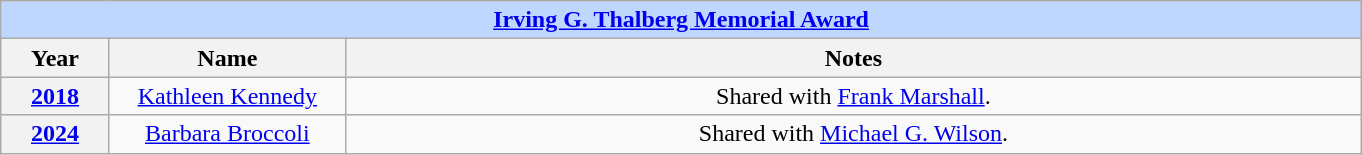<table class="wikitable" style="text-align: center">
<tr ---- bgcolor="#bfd7ff">
<td colspan=3 align=center><strong><a href='#'>Irving G. Thalberg Memorial Award</a></strong></td>
</tr>
<tr ---- bgcolor="#ebf5ff">
<th width="65">Year</th>
<th width="150">Name</th>
<th width="670">Notes</th>
</tr>
<tr>
<th><a href='#'>2018</a></th>
<td><a href='#'>Kathleen Kennedy</a></td>
<td>Shared with <a href='#'>Frank Marshall</a>.</td>
</tr>
<tr>
<th><a href='#'>2024</a></th>
<td><a href='#'>Barbara Broccoli</a></td>
<td>Shared with <a href='#'>Michael G. Wilson</a>.</td>
</tr>
</table>
